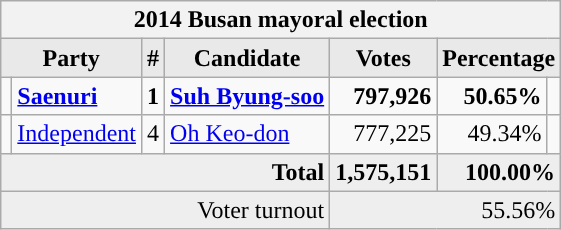<table class="wikitable">
<tr>
<th colspan="7">2014 Busan mayoral election</th>
</tr>
<tr>
<th style="background-color:#E9E9E9" colspan=2>Party</th>
<th style="background-color:#E9E9E9">#</th>
<th style="background-color:#E9E9E9">Candidate</th>
<th style="background-color:#E9E9E9">Votes</th>
<th style="background-color:#E9E9E9" colspan=2>Percentage</th>
</tr>
<tr style="font-weight:bold">
<td></td>
<td align=left><a href='#'>Saenuri</a></td>
<td align=center>1</td>
<td align=left><a href='#'>Suh Byung-soo</a></td>
<td align=right>797,926</td>
<td align=right>50.65%</td>
<td align=right></td>
</tr>
<tr>
<td></td>
<td align=left><a href='#'>Independent</a></td>
<td align=center>4</td>
<td align=left><a href='#'>Oh Keo-don</a></td>
<td align=right>777,225</td>
<td align=right>49.34%</td>
<td align=right></td>
</tr>
<tr bgcolor="#EEEEEE" style="font-weight:bold">
<td colspan="4" align=right>Total</td>
<td align=right>1,575,151</td>
<td align=right colspan=2>100.00%</td>
</tr>
<tr bgcolor="#EEEEEE">
<td colspan="4" align="right">Voter turnout</td>
<td colspan="3" align="right">55.56%</td>
</tr>
</table>
